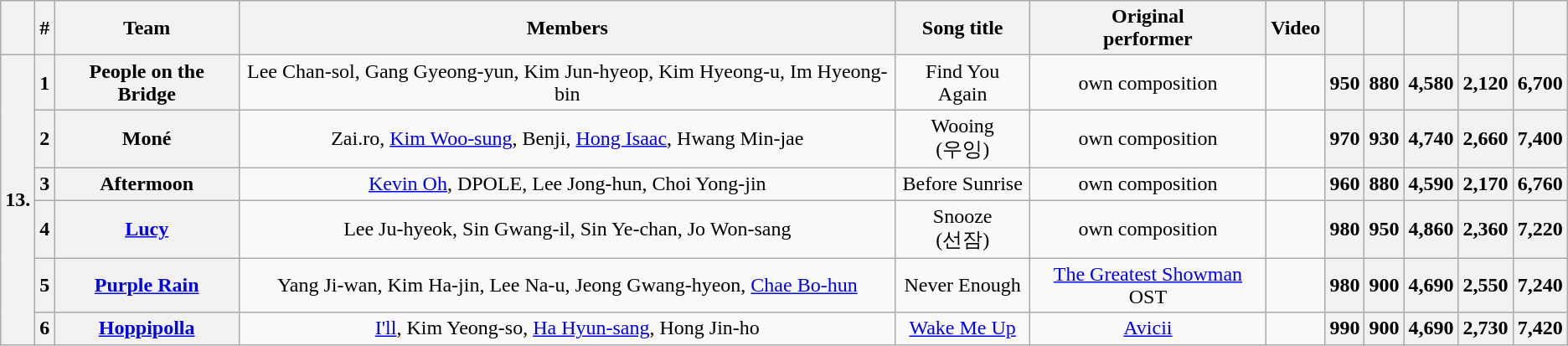<table class="wikitable plainrowheaders sortable" style="text-align:center;">
<tr>
<th></th>
<th>#</th>
<th>Team</th>
<th>Members</th>
<th>Song title</th>
<th>Original <br>performer</th>
<th>Video</th>
<th></th>
<th></th>
<th></th>
<th></th>
<th></th>
</tr>
<tr align="center">
<th rowspan="6">13.</th>
<th rowspan="1">1</th>
<th>People on the Bridge</th>
<td>Lee Chan-sol, Gang Gyeong-yun, Kim Jun-hyeop, Kim Hyeong-u, Im Hyeong-bin</td>
<td>Find You Again</td>
<td>own composition</td>
<td></td>
<th>950</th>
<th>880</th>
<th>4,580</th>
<th>2,120</th>
<th>6,700</th>
</tr>
<tr>
<th rowspan="1">2</th>
<th>Moné</th>
<td>Zai.ro, <a href='#'>Kim Woo-sung</a>, Benji, <a href='#'>Hong Isaac</a>, Hwang Min-jae</td>
<td>Wooing<br>(우잉)</td>
<td>own composition</td>
<td></td>
<th>970</th>
<th>930</th>
<th>4,740</th>
<th>2,660</th>
<th>7,400</th>
</tr>
<tr>
<th rowspan="1">3</th>
<th>Aftermoon</th>
<td><a href='#'>Kevin Oh</a>, DPOLE, Lee Jong-hun, Choi Yong-jin</td>
<td>Before Sunrise</td>
<td>own composition</td>
<td></td>
<th>960</th>
<th>880</th>
<th>4,590</th>
<th>2,170</th>
<th>6,760</th>
</tr>
<tr>
<th rowspan="1">4</th>
<th><a href='#'>Lucy</a></th>
<td>Lee Ju-hyeok, Sin Gwang-il, Sin Ye-chan, Jo Won-sang</td>
<td>Snooze<br>(선잠)</td>
<td>own composition</td>
<td></td>
<th>980</th>
<th>950</th>
<th>4,860</th>
<th>2,360</th>
<th>7,220</th>
</tr>
<tr>
<th rowspan="1">5</th>
<th><a href='#'>Purple Rain</a></th>
<td>Yang Ji-wan, Kim Ha-jin, Lee Na-u, Jeong Gwang-hyeon, <a href='#'>Chae Bo-hun</a></td>
<td>Never Enough</td>
<td><a href='#'>The Greatest Showman</a> OST</td>
<td></td>
<th>980</th>
<th>900</th>
<th>4,690</th>
<th>2,550</th>
<th>7,240</th>
</tr>
<tr>
<th rowspan="1">6</th>
<th><a href='#'>Hoppipolla</a></th>
<td><a href='#'>I'll</a>, Kim Yeong-so, <a href='#'>Ha Hyun-sang</a>, Hong Jin-ho</td>
<td><a href='#'>Wake Me Up</a></td>
<td><a href='#'>Avicii</a></td>
<td></td>
<th>990</th>
<th>900</th>
<th>4,690</th>
<th>2,730</th>
<th>7,420</th>
</tr>
</table>
